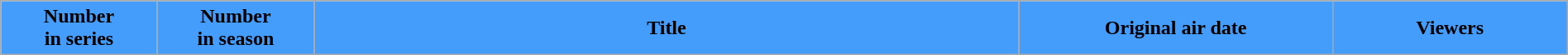<table class="wikitable plainrowheaders" style="width:100%; margin:auto;">
<tr>
<th scope="col" style="background-color: #449DFB; width:10%; color: #fffff;">Number<br>in series</th>
<th scope="col" style="background-color: #449DFB; width:10%; color: #fffff;">Number<br>in season</th>
<th scope="col" style="background-color: #449DFB; color: #fffff;">Title</th>
<th scope="col" style="background-color: #449DFB; width:20%; color: #fffff;">Original air date</th>
<th scope="col" style="background-color: #449DFB; width:15%; color: #fffff;">Viewers<br>




</th>
</tr>
</table>
